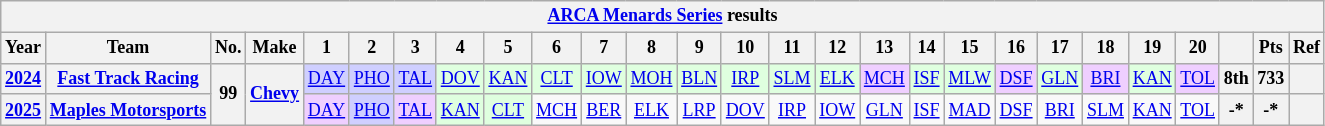<table class="wikitable" style="text-align:center; font-size:75%">
<tr>
<th colspan="27"><a href='#'>ARCA Menards Series</a> results</th>
</tr>
<tr>
<th>Year</th>
<th>Team</th>
<th>No.</th>
<th>Make</th>
<th>1</th>
<th>2</th>
<th>3</th>
<th>4</th>
<th>5</th>
<th>6</th>
<th>7</th>
<th>8</th>
<th>9</th>
<th>10</th>
<th>11</th>
<th>12</th>
<th>13</th>
<th>14</th>
<th>15</th>
<th>16</th>
<th>17</th>
<th>18</th>
<th>19</th>
<th>20</th>
<th></th>
<th>Pts</th>
<th>Ref</th>
</tr>
<tr>
<th><a href='#'>2024</a></th>
<th><a href='#'>Fast Track Racing</a></th>
<th rowspan=2>99</th>
<th rowspan=2><a href='#'>Chevy</a></th>
<td style="background:#CFCFFF;"><a href='#'>DAY</a><br></td>
<td style="background:#CFCFFF;"><a href='#'>PHO</a><br></td>
<td style="background:#CFCFFF;"><a href='#'>TAL</a><br></td>
<td style="background:#DFFFDF;"><a href='#'>DOV</a><br></td>
<td style="background:#DFFFDF;"><a href='#'>KAN</a><br></td>
<td style="background:#DFFFDF;"><a href='#'>CLT</a><br></td>
<td style="background:#DFFFDF;"><a href='#'>IOW</a><br></td>
<td style="background:#DFFFDF;"><a href='#'>MOH</a><br></td>
<td style="background:#DFFFDF;"><a href='#'>BLN</a><br></td>
<td style="background:#DFFFDF;"><a href='#'>IRP</a><br></td>
<td style="background:#DFFFDF;"><a href='#'>SLM</a><br></td>
<td style="background:#DFFFDF;"><a href='#'>ELK</a><br></td>
<td style="background:#EFCFFF;"><a href='#'>MCH</a><br></td>
<td style="background:#DFFFDF;"><a href='#'>ISF</a><br></td>
<td style="background:#DFFFDF;"><a href='#'>MLW</a><br></td>
<td style="background:#EFCFFF;"><a href='#'>DSF</a><br></td>
<td style="background:#DFFFDF;"><a href='#'>GLN</a><br></td>
<td style="background:#EFCFFF;"><a href='#'>BRI</a><br></td>
<td style="background:#DFFFDF;"><a href='#'>KAN</a><br></td>
<td style="background:#EFCFFF;"><a href='#'>TOL</a><br></td>
<th>8th</th>
<th>733</th>
<th></th>
</tr>
<tr>
<th><a href='#'>2025</a></th>
<th><a href='#'>Maples Motorsports</a></th>
<td style="background:#EFCFFF;"><a href='#'>DAY</a><br></td>
<td style="background:#CFCFFF;"><a href='#'>PHO</a><br></td>
<td style="background:#EFCFFF;"><a href='#'>TAL</a><br></td>
<td style="background:#DFFFDF;"><a href='#'>KAN</a><br></td>
<td style="background:#DFFFDF;"><a href='#'>CLT</a><br></td>
<td><a href='#'>MCH</a></td>
<td><a href='#'>BER</a></td>
<td><a href='#'>ELK</a></td>
<td><a href='#'>LRP</a></td>
<td><a href='#'>DOV</a></td>
<td><a href='#'>IRP</a></td>
<td><a href='#'>IOW</a></td>
<td><a href='#'>GLN</a></td>
<td><a href='#'>ISF</a></td>
<td><a href='#'>MAD</a></td>
<td><a href='#'>DSF</a></td>
<td><a href='#'>BRI</a></td>
<td><a href='#'>SLM</a></td>
<td><a href='#'>KAN</a></td>
<td><a href='#'>TOL</a></td>
<th>-*</th>
<th>-*</th>
<th></th>
</tr>
</table>
